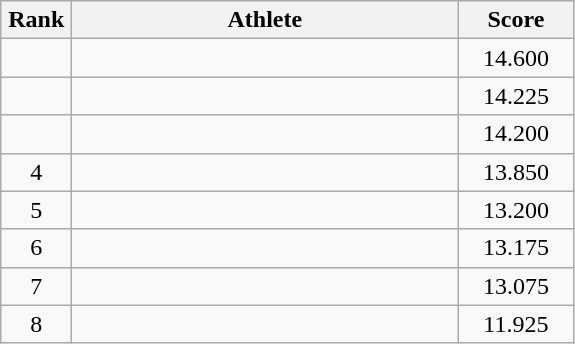<table class=wikitable style="text-align:center">
<tr>
<th width=40>Rank</th>
<th width=250>Athlete</th>
<th width=70>Score</th>
</tr>
<tr>
<td></td>
<td align=left></td>
<td>14.600</td>
</tr>
<tr>
<td></td>
<td align=left></td>
<td>14.225</td>
</tr>
<tr>
<td></td>
<td align=left></td>
<td>14.200</td>
</tr>
<tr>
<td>4</td>
<td align=left></td>
<td>13.850</td>
</tr>
<tr>
<td>5</td>
<td align=left></td>
<td>13.200</td>
</tr>
<tr>
<td>6</td>
<td align=left></td>
<td>13.175</td>
</tr>
<tr>
<td>7</td>
<td align=left></td>
<td>13.075</td>
</tr>
<tr>
<td>8</td>
<td align=left></td>
<td>11.925</td>
</tr>
</table>
